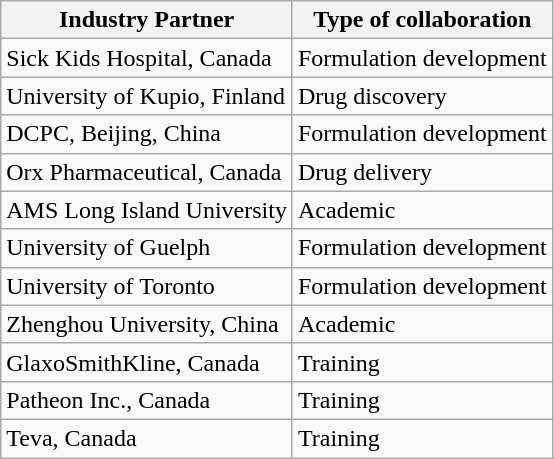<table class="wikitable">
<tr>
<th>Industry Partner</th>
<th>Type of collaboration</th>
</tr>
<tr>
<td>Sick Kids Hospital, Canada</td>
<td>Formulation development</td>
</tr>
<tr>
<td>University of Kupio, Finland</td>
<td>Drug discovery</td>
</tr>
<tr>
<td>DCPC, Beijing, China</td>
<td>Formulation development</td>
</tr>
<tr>
<td>Orx Pharmaceutical, Canada</td>
<td>Drug delivery</td>
</tr>
<tr>
<td>AMS Long Island University</td>
<td>Academic</td>
</tr>
<tr>
<td>University of Guelph</td>
<td>Formulation development</td>
</tr>
<tr>
<td>University of Toronto</td>
<td>Formulation development</td>
</tr>
<tr>
<td>Zhenghou University, China</td>
<td>Academic</td>
</tr>
<tr>
<td>GlaxoSmithKline, Canada</td>
<td>Training</td>
</tr>
<tr>
<td>Patheon Inc., Canada</td>
<td>Training</td>
</tr>
<tr>
<td>Teva, Canada</td>
<td>Training</td>
</tr>
</table>
